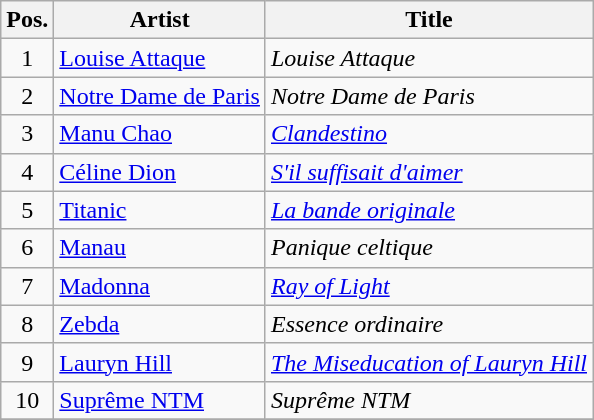<table class="wikitable sortable">
<tr>
<th>Pos.</th>
<th>Artist</th>
<th>Title</th>
</tr>
<tr>
<td style="text-align: center;">1</td>
<td><a href='#'>Louise Attaque</a></td>
<td><em>Louise Attaque</em></td>
</tr>
<tr>
<td style="text-align: center;">2</td>
<td><a href='#'>Notre Dame de Paris</a></td>
<td><em>Notre Dame de Paris</em></td>
</tr>
<tr>
<td style="text-align: center;">3</td>
<td><a href='#'>Manu Chao</a></td>
<td><em><a href='#'>Clandestino</a></em></td>
</tr>
<tr>
<td style="text-align: center;">4</td>
<td><a href='#'>Céline Dion</a></td>
<td><em><a href='#'>S'il suffisait d'aimer</a></em></td>
</tr>
<tr>
<td style="text-align: center;">5</td>
<td><a href='#'>Titanic</a></td>
<td><em><a href='#'>La bande originale</a></em></td>
</tr>
<tr>
<td style="text-align: center;">6</td>
<td><a href='#'>Manau</a></td>
<td><em>Panique celtique</em></td>
</tr>
<tr>
<td style="text-align: center;">7</td>
<td><a href='#'>Madonna</a></td>
<td><em><a href='#'>Ray of Light</a></em></td>
</tr>
<tr>
<td style="text-align: center;">8</td>
<td><a href='#'>Zebda</a></td>
<td><em>Essence ordinaire</em></td>
</tr>
<tr>
<td style="text-align: center;">9</td>
<td><a href='#'>Lauryn Hill</a></td>
<td><em><a href='#'>The Miseducation of Lauryn Hill</a></em></td>
</tr>
<tr>
<td style="text-align: center;">10</td>
<td><a href='#'>Suprême NTM</a></td>
<td><em>Suprême NTM</em></td>
</tr>
<tr>
</tr>
</table>
